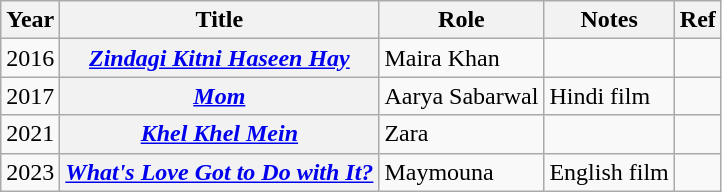<table class="wikitable sortable plainrowheaders">
<tr style="text-align:center;">
<th scope="col">Year</th>
<th scope="col">Title</th>
<th scope="col">Role</th>
<th scope="col">Notes</th>
<th class="unsortable" scope="col">Ref</th>
</tr>
<tr>
<td>2016</td>
<th scope=row><em><a href='#'>Zindagi Kitni Haseen Hay</a></em></th>
<td>Maira Khan</td>
<td></td>
<td></td>
</tr>
<tr>
<td>2017</td>
<th scope=row><em><a href='#'>Mom</a></em></th>
<td>Aarya Sabarwal</td>
<td>Hindi film</td>
<td></td>
</tr>
<tr>
<td>2021</td>
<th scope=row><em><a href='#'>Khel Khel Mein</a></em></th>
<td>Zara</td>
<td></td>
<td></td>
</tr>
<tr>
<td>2023</td>
<th scope=row><em><a href='#'>What's Love Got to Do with It?</a></em></th>
<td>Maymouna</td>
<td>English film</td>
<td></td>
</tr>
</table>
